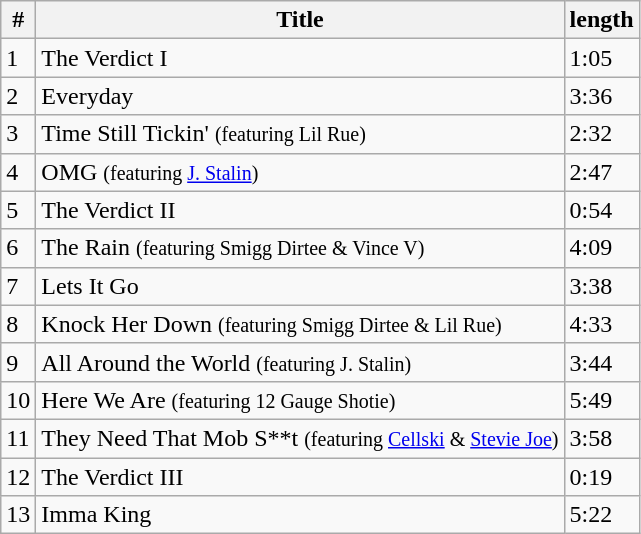<table class="wikitable">
<tr>
<th>#</th>
<th>Title</th>
<th>length</th>
</tr>
<tr>
<td>1</td>
<td>The Verdict I</td>
<td>1:05</td>
</tr>
<tr>
<td>2</td>
<td>Everyday</td>
<td>3:36</td>
</tr>
<tr>
<td>3</td>
<td>Time Still Tickin' <small>(featuring Lil Rue)</small></td>
<td>2:32</td>
</tr>
<tr>
<td>4</td>
<td>OMG <small>(featuring <a href='#'>J. Stalin</a>)</small></td>
<td>2:47</td>
</tr>
<tr>
<td>5</td>
<td>The Verdict II</td>
<td>0:54</td>
</tr>
<tr>
<td>6</td>
<td>The Rain <small>(featuring Smigg Dirtee & Vince V)</small></td>
<td>4:09</td>
</tr>
<tr>
<td>7</td>
<td>Lets It Go</td>
<td>3:38</td>
</tr>
<tr>
<td>8</td>
<td>Knock Her Down <small>(featuring Smigg Dirtee & Lil Rue)</small></td>
<td>4:33</td>
</tr>
<tr>
<td>9</td>
<td>All Around the World <small>(featuring J. Stalin)</small></td>
<td>3:44</td>
</tr>
<tr>
<td>10</td>
<td>Here We Are <small>(featuring 12 Gauge Shotie)</small></td>
<td>5:49</td>
</tr>
<tr>
<td>11</td>
<td>They Need That Mob S**t <small>(featuring <a href='#'>Cellski</a> & <a href='#'>Stevie Joe</a>)</small></td>
<td>3:58</td>
</tr>
<tr>
<td>12</td>
<td>The Verdict III</td>
<td>0:19</td>
</tr>
<tr>
<td>13</td>
<td>Imma King</td>
<td>5:22</td>
</tr>
</table>
